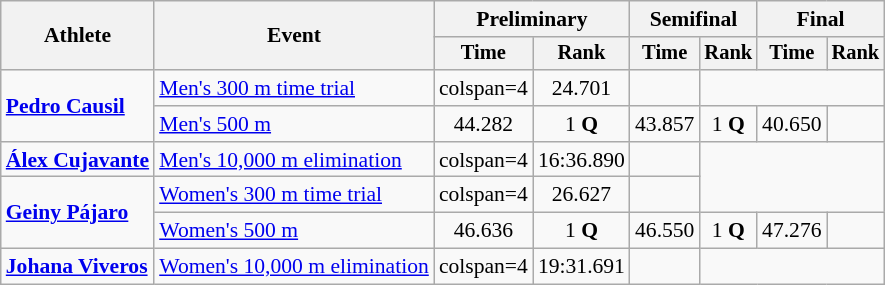<table class=wikitable style=font-size:90%;text-align:center>
<tr>
<th rowspan=2>Athlete</th>
<th rowspan=2>Event</th>
<th colspan=2>Preliminary</th>
<th colspan=2>Semifinal</th>
<th colspan=2>Final</th>
</tr>
<tr style=font-size:95%>
<th>Time</th>
<th>Rank</th>
<th>Time</th>
<th>Rank</th>
<th>Time</th>
<th>Rank</th>
</tr>
<tr>
<td style="text-align:left" rowspan=2><strong><a href='#'>Pedro Causil</a></strong></td>
<td style="text-align:left"><a href='#'>Men's 300 m time trial</a></td>
<td>colspan=4 </td>
<td>24.701</td>
<td></td>
</tr>
<tr>
<td style="text-align:left"><a href='#'>Men's 500 m</a></td>
<td>44.282</td>
<td>1 <strong>Q</strong></td>
<td>43.857</td>
<td>1 <strong>Q</strong></td>
<td>40.650</td>
<td></td>
</tr>
<tr>
<td style="text-align:left"><strong><a href='#'>Álex Cujavante</a></strong></td>
<td style="text-align:left"><a href='#'>Men's 10,000 m elimination</a></td>
<td>colspan=4 </td>
<td>16:36.890</td>
<td></td>
</tr>
<tr>
<td style="text-align:left" rowspan=2><strong><a href='#'>Geiny Pájaro</a></strong></td>
<td style="text-align:left"><a href='#'>Women's 300 m time trial</a></td>
<td>colspan=4 </td>
<td>26.627</td>
<td></td>
</tr>
<tr>
<td style="text-align:left"><a href='#'>Women's 500 m</a></td>
<td>46.636</td>
<td>1 <strong>Q</strong></td>
<td>46.550</td>
<td>1 <strong>Q</strong></td>
<td>47.276</td>
<td></td>
</tr>
<tr>
<td style="text-align:left"><strong><a href='#'>Johana Viveros</a></strong></td>
<td style="text-align:left"><a href='#'>Women's 10,000 m elimination</a></td>
<td>colspan=4 </td>
<td>19:31.691</td>
<td></td>
</tr>
</table>
